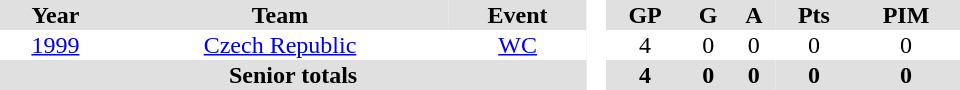<table border="0" cellpadding="1" cellspacing="0" style="text-align:center; width:40em">
<tr align="center" bgcolor="#e0e0e0">
<th>Year</th>
<th>Team</th>
<th>Event</th>
<th rowspan="99" bgcolor="#ffffff"> </th>
<th>GP</th>
<th>G</th>
<th>A</th>
<th>Pts</th>
<th>PIM</th>
</tr>
<tr>
<td><a href='#'>1999</a></td>
<td><a href='#'>Czech Republic</a></td>
<td><a href='#'>WC</a></td>
<td>4</td>
<td>0</td>
<td>0</td>
<td>0</td>
<td>0</td>
</tr>
<tr bgcolor="#e0e0e0">
<th colspan="3">Senior totals</th>
<th>4</th>
<th>0</th>
<th>0</th>
<th>0</th>
<th>0</th>
</tr>
</table>
